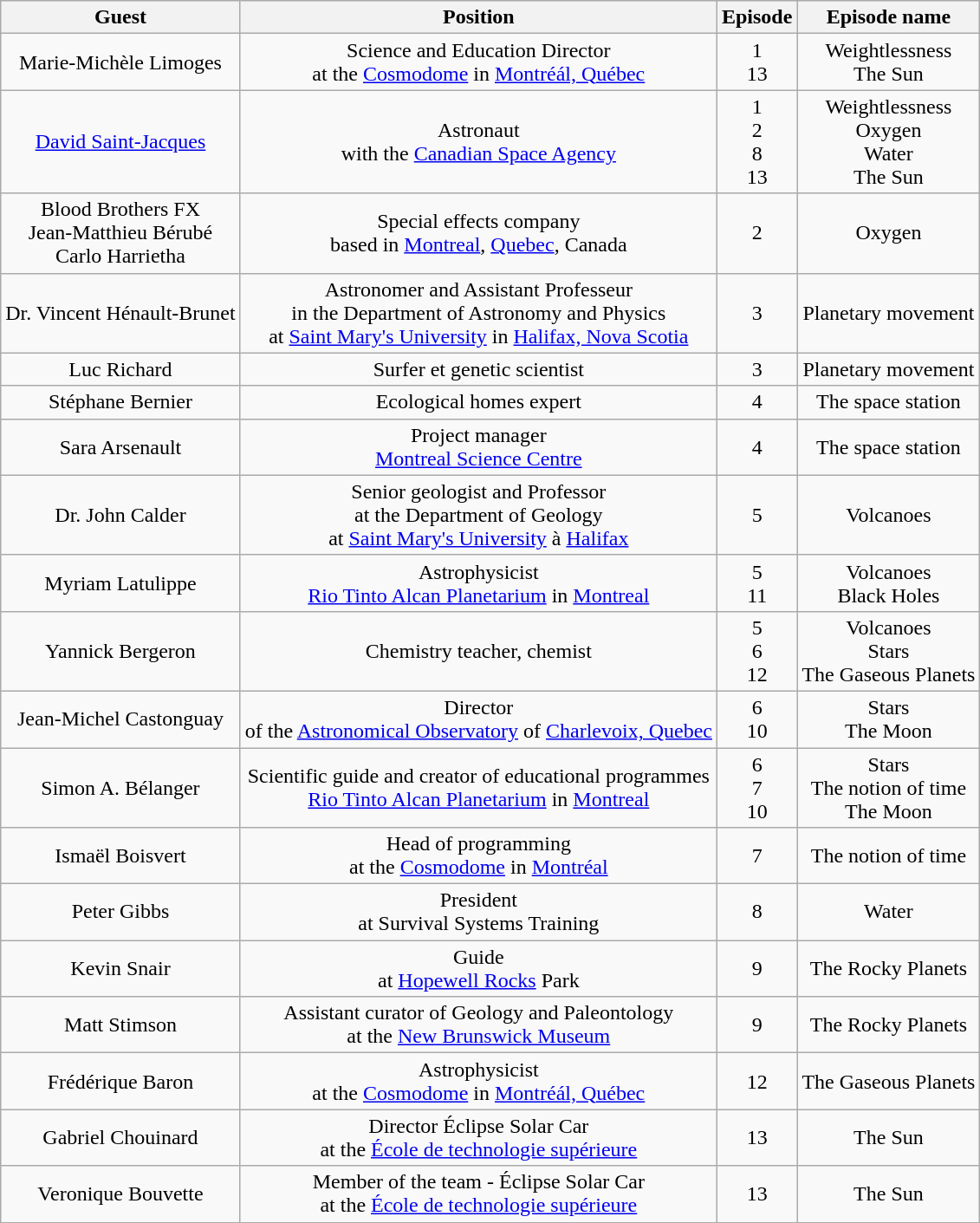<table class="wikitable sortable" style=text-align:center;>
<tr>
<th>Guest</th>
<th>Position</th>
<th>Episode</th>
<th>Episode name</th>
</tr>
<tr>
<td>Marie-Michèle Limoges</td>
<td>Science and Education Director <br> at the <a href='#'>Cosmodome</a> in <a href='#'>Montréál, Québec</a></td>
<td>1 <br> 13</td>
<td>Weightlessness <br> The Sun</td>
</tr>
<tr>
<td><a href='#'>David Saint-Jacques</a></td>
<td>Astronaut <br> with the <a href='#'>Canadian Space Agency</a></td>
<td>1 <br> 2 <br> 8 <br> 13</td>
<td>Weightlessness <br> Oxygen <br> Water <br> The Sun</td>
</tr>
<tr>
<td>Blood Brothers FX <br>Jean-Matthieu Bérubé <br>Carlo Harrietha</td>
<td>Special effects company <br> based in <a href='#'>Montreal</a>, <a href='#'>Quebec</a>, Canada</td>
<td>2</td>
<td>Oxygen</td>
</tr>
<tr>
<td>Dr. Vincent Hénault-Brunet</td>
<td>Astronomer and Assistant Professeur <br> in the Department of Astronomy and Physics <br> at <a href='#'>Saint Mary's University</a> in <a href='#'>Halifax, Nova Scotia</a></td>
<td>3</td>
<td>Planetary movement</td>
</tr>
<tr>
<td>Luc Richard</td>
<td>Surfer et genetic scientist</td>
<td>3</td>
<td>Planetary movement</td>
</tr>
<tr>
<td>Stéphane Bernier</td>
<td>Ecological homes expert</td>
<td>4</td>
<td>The space station</td>
</tr>
<tr>
<td>Sara Arsenault</td>
<td>Project manager <br> <a href='#'>Montreal Science Centre</a></td>
<td>4</td>
<td>The space station</td>
</tr>
<tr>
<td>Dr. John Calder</td>
<td>Senior geologist and Professor <br> at the Department of Geology <br> at <a href='#'>Saint Mary's University</a> à <a href='#'>Halifax</a></td>
<td>5</td>
<td>Volcanoes</td>
</tr>
<tr>
<td>Myriam Latulippe</td>
<td>Astrophysicist <br> <a href='#'>Rio Tinto Alcan Planetarium</a> in <a href='#'>Montreal</a></td>
<td>5 <br> 11</td>
<td>Volcanoes <br> Black Holes</td>
</tr>
<tr>
<td>Yannick Bergeron</td>
<td>Chemistry teacher, chemist</td>
<td>5 <br> 6 <br> 12</td>
<td>Volcanoes <br> Stars <br> The Gaseous Planets</td>
</tr>
<tr>
<td>Jean-Michel Castonguay</td>
<td>Director <br> of the <a href='#'>Astronomical Observatory</a> of <a href='#'>Charlevoix, Quebec</a></td>
<td>6 <br> 10</td>
<td>Stars <br> The Moon</td>
</tr>
<tr>
<td>Simon A. Bélanger</td>
<td>Scientific guide and creator of educational programmes<br> <a href='#'>Rio Tinto Alcan Planetarium</a> in <a href='#'>Montreal</a></td>
<td>6 <br> 7 <br> 10</td>
<td>Stars <br> The notion of time <br> The Moon</td>
</tr>
<tr>
<td>Ismaël Boisvert</td>
<td>Head of programming <br> at the <a href='#'>Cosmodome</a> in <a href='#'>Montréal</a></td>
<td>7</td>
<td>The notion of time</td>
</tr>
<tr>
<td>Peter Gibbs</td>
<td>President <br> at Survival Systems Training</td>
<td>8</td>
<td>Water</td>
</tr>
<tr>
<td>Kevin Snair</td>
<td>Guide <br> at <a href='#'>Hopewell Rocks</a> Park</td>
<td>9</td>
<td>The Rocky Planets</td>
</tr>
<tr>
<td>Matt Stimson</td>
<td>Assistant curator of Geology and Paleontology <br> at the <a href='#'>New Brunswick Museum</a></td>
<td>9</td>
<td>The Rocky Planets</td>
</tr>
<tr>
<td>Frédérique Baron</td>
<td>Astrophysicist <br>at the <a href='#'>Cosmodome</a> in <a href='#'>Montréál, Québec</a></td>
<td style=text-align:center;>12</td>
<td>The Gaseous Planets</td>
</tr>
<tr>
<td>Gabriel Chouinard</td>
<td>Director Éclipse Solar Car <br> at the <a href='#'>École de technologie supérieure</a></td>
<td style=text-align:center;>13</td>
<td>The Sun</td>
</tr>
<tr>
<td>Veronique Bouvette</td>
<td>Member of the team - Éclipse Solar Car <br> at the <a href='#'>École de technologie supérieure</a></td>
<td style=text-aling:center;>13</td>
<td>The Sun</td>
</tr>
</table>
